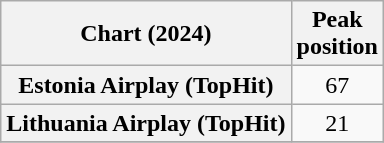<table class="wikitable sortable plainrowheaders" style="text-align:center">
<tr>
<th scope="col">Chart (2024)</th>
<th scope="col">Peak<br>position</th>
</tr>
<tr>
<th scope="row">Estonia Airplay (TopHit)</th>
<td>67</td>
</tr>
<tr>
<th scope="row">Lithuania Airplay (TopHit)</th>
<td>21</td>
</tr>
<tr>
</tr>
</table>
